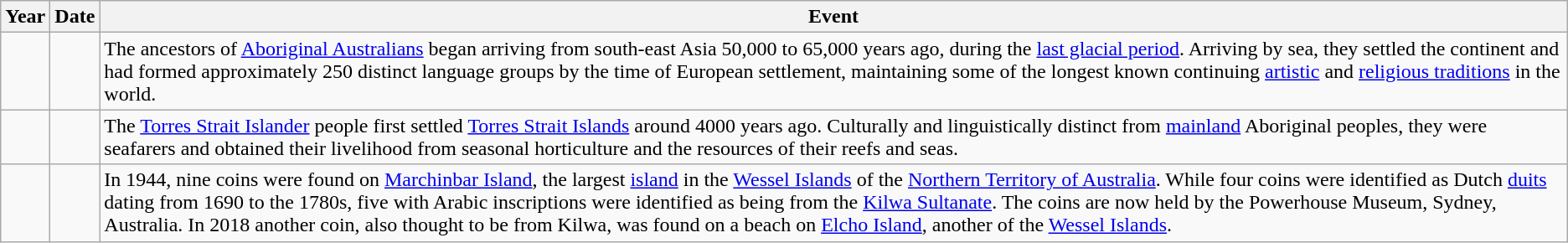<table class="wikitable">
<tr>
<th>Year</th>
<th>Date</th>
<th>Event</th>
</tr>
<tr>
<td></td>
<td></td>
<td>The ancestors of <a href='#'>Aboriginal Australians</a> began arriving from south-east Asia 50,000 to 65,000 years ago, during the <a href='#'>last glacial period</a>. Arriving by sea, they settled the continent and had formed approximately 250 distinct language groups by the time of European settlement, maintaining some of the longest known continuing <a href='#'>artistic</a> and <a href='#'>religious traditions</a> in the world.</td>
</tr>
<tr>
<td></td>
<td></td>
<td>The <a href='#'>Torres Strait Islander</a> people first settled <a href='#'>Torres Strait Islands</a> around 4000 years ago. Culturally and linguistically distinct from <a href='#'>mainland</a> Aboriginal peoples, they were seafarers and obtained their livelihood from seasonal horticulture and the resources of their reefs and seas.</td>
</tr>
<tr>
<td></td>
<td></td>
<td>In 1944, nine coins were found on <a href='#'>Marchinbar Island</a>, the largest <a href='#'>island</a> in the <a href='#'>Wessel Islands</a> of the <a href='#'>Northern Territory of Australia</a>. While four coins were identified as Dutch <a href='#'>duits</a> dating from 1690 to the 1780s, five with Arabic inscriptions were identified as being from the <a href='#'>Kilwa Sultanate</a>. The coins are now held by the Powerhouse Museum, Sydney, Australia. In 2018 another coin, also thought to be from Kilwa, was found on a beach on <a href='#'>Elcho Island</a>, another of the <a href='#'>Wessel Islands</a>.</td>
</tr>
</table>
